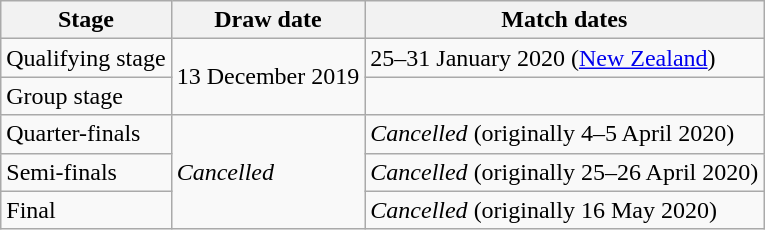<table class="wikitable">
<tr>
<th>Stage</th>
<th>Draw date</th>
<th>Match dates</th>
</tr>
<tr>
<td>Qualifying stage</td>
<td rowspan=2>13 December 2019</td>
<td>25–31 January 2020 (<a href='#'>New Zealand</a>)</td>
</tr>
<tr>
<td>Group stage</td>
<td></td>
</tr>
<tr>
<td>Quarter-finals</td>
<td rowspan=3><em>Cancelled</em></td>
<td><em>Cancelled</em> (originally 4–5 April 2020)</td>
</tr>
<tr>
<td>Semi-finals</td>
<td><em>Cancelled</em> (originally 25–26 April 2020)</td>
</tr>
<tr>
<td>Final</td>
<td><em>Cancelled</em> (originally 16 May 2020)</td>
</tr>
</table>
